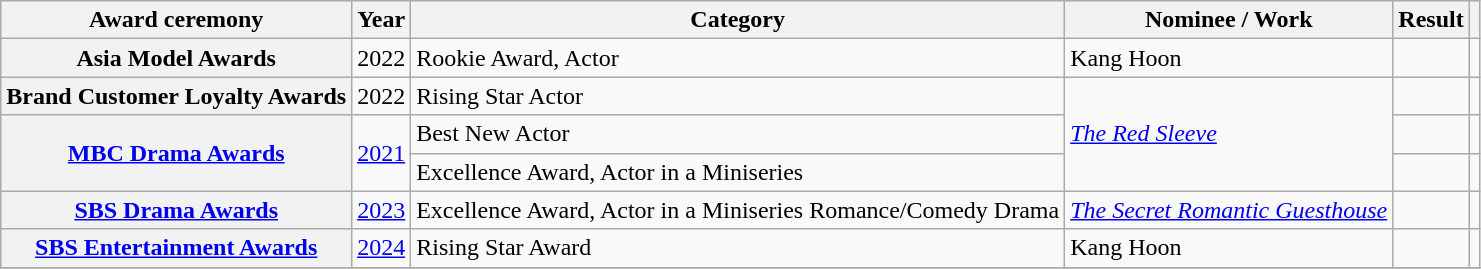<table class="wikitable plainrowheaders sortable">
<tr>
<th scope="col">Award ceremony</th>
<th scope="col">Year</th>
<th scope="col">Category</th>
<th scope="col">Nominee / Work</th>
<th scope="col">Result</th>
<th scope="col" class="unsortable"></th>
</tr>
<tr>
<th scope="row">Asia Model Awards</th>
<td style="text-align:center">2022</td>
<td>Rookie Award, Actor</td>
<td>Kang Hoon</td>
<td></td>
<td style="text-align:center"></td>
</tr>
<tr>
<th scope="row">Brand Customer Loyalty Awards</th>
<td style="text-align:center">2022</td>
<td>Rising Star Actor</td>
<td rowspan="3"><em><a href='#'>The Red Sleeve</a></em></td>
<td></td>
<td style="text-align:center"></td>
</tr>
<tr>
<th scope="row" rowspan="2"><a href='#'>MBC Drama Awards</a></th>
<td style="text-align:center" rowspan="2"><a href='#'>2021</a></td>
<td>Best New Actor</td>
<td></td>
<td style="text-align:center"></td>
</tr>
<tr>
<td>Excellence Award, Actor in a Miniseries</td>
<td></td>
<td style="text-align:center"></td>
</tr>
<tr>
<th scope="row" rowspan="1"><a href='#'>SBS Drama Awards</a></th>
<td style="text-align:center"><a href='#'>2023</a></td>
<td>Excellence Award, Actor in a Miniseries Romance/Comedy Drama</td>
<td><em><a href='#'>The Secret Romantic Guesthouse</a></em></td>
<td></td>
<td style="text-align:center"></td>
</tr>
<tr>
<th scope="row"  rowspan="1"><a href='#'>SBS Entertainment Awards</a></th>
<td style="text-align:center"><a href='#'>2024</a></td>
<td>Rising Star Award</td>
<td>Kang Hoon</td>
<td></td>
<td style="text-align:center"></td>
</tr>
<tr>
</tr>
</table>
